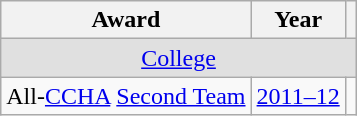<table class="wikitable">
<tr>
<th>Award</th>
<th>Year</th>
<th></th>
</tr>
<tr ALIGN="center" bgcolor="#e0e0e0">
<td colspan="3"><a href='#'>College</a></td>
</tr>
<tr>
<td>All-<a href='#'>CCHA</a> <a href='#'>Second Team</a></td>
<td><a href='#'>2011–12</a></td>
<td></td>
</tr>
</table>
